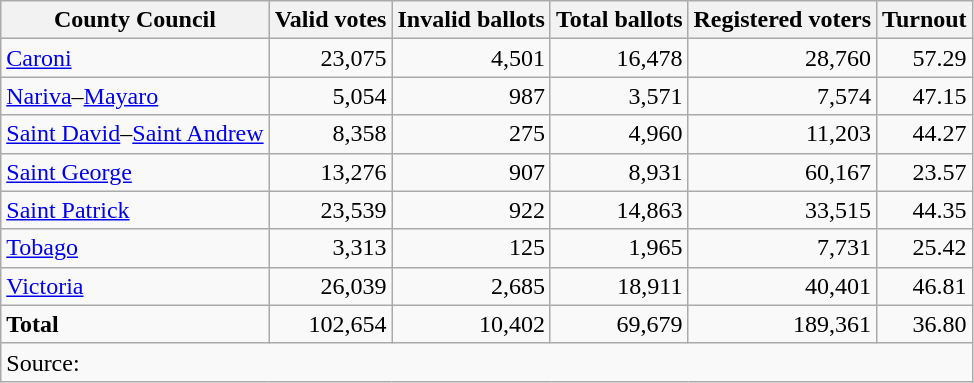<table class=wikitable style=text-align:right>
<tr>
<th>County Council</th>
<th>Valid votes</th>
<th>Invalid ballots</th>
<th>Total ballots</th>
<th>Registered voters</th>
<th>Turnout</th>
</tr>
<tr>
<td align=left><a href='#'>Caroni</a></td>
<td>23,075</td>
<td>4,501</td>
<td>16,478</td>
<td>28,760</td>
<td>57.29</td>
</tr>
<tr>
<td align=left><a href='#'>Nariva</a>–<a href='#'>Mayaro</a></td>
<td>5,054</td>
<td>987</td>
<td>3,571</td>
<td>7,574</td>
<td>47.15</td>
</tr>
<tr>
<td align=left><a href='#'>Saint David</a>–<a href='#'>Saint Andrew</a></td>
<td>8,358</td>
<td>275</td>
<td>4,960</td>
<td>11,203</td>
<td>44.27</td>
</tr>
<tr>
<td align=left><a href='#'>Saint George</a></td>
<td>13,276</td>
<td>907</td>
<td>8,931</td>
<td>60,167</td>
<td>23.57</td>
</tr>
<tr>
<td align=left><a href='#'>Saint Patrick</a></td>
<td>23,539</td>
<td>922</td>
<td>14,863</td>
<td>33,515</td>
<td>44.35</td>
</tr>
<tr>
<td align=left><a href='#'>Tobago</a></td>
<td>3,313</td>
<td>125</td>
<td>1,965</td>
<td>7,731</td>
<td>25.42</td>
</tr>
<tr>
<td align=left><a href='#'>Victoria</a></td>
<td>26,039</td>
<td>2,685</td>
<td>18,911</td>
<td>40,401</td>
<td>46.81</td>
</tr>
<tr>
<td align=left><strong>Total</strong></td>
<td>102,654</td>
<td>10,402</td>
<td>69,679</td>
<td>189,361</td>
<td>36.80</td>
</tr>
<tr>
<td align=left colspan=6>Source: </td>
</tr>
</table>
